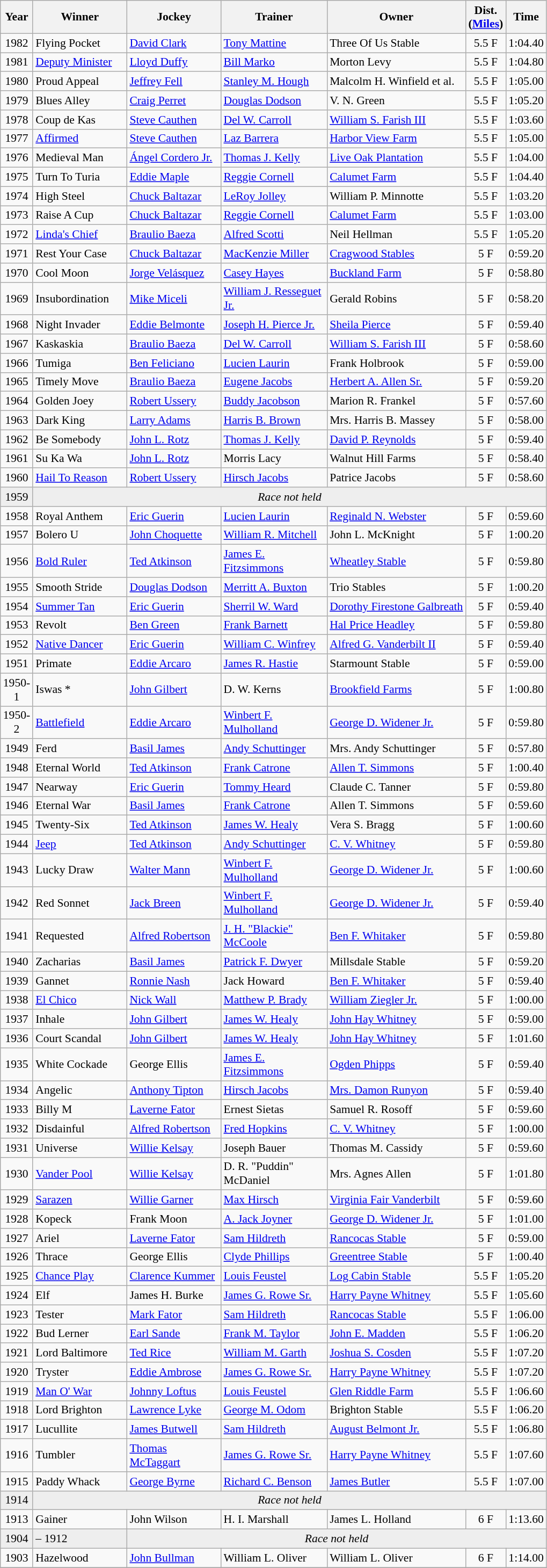<table class="wikitable sortable" style="font-size:90%">
<tr>
<th style="width:30px">Year<br></th>
<th style="width:110px">Winner<br></th>
<th style="width:110px">Jockey<br></th>
<th style="width:125px">Trainer<br></th>
<th>Owner<br></th>
<th style="width:25px">Dist.<br> <span>(<a href='#'>Miles</a>)</span></th>
<th style="width:25px">Time<br></th>
</tr>
<tr>
<td align=center>1982</td>
<td>Flying Pocket</td>
<td><a href='#'>David Clark</a></td>
<td><a href='#'>Tony Mattine</a></td>
<td>Three Of Us Stable</td>
<td align=center>5.5 F</td>
<td align=center>1:04.40</td>
</tr>
<tr>
<td align=center>1981</td>
<td><a href='#'>Deputy Minister</a></td>
<td><a href='#'>Lloyd Duffy</a></td>
<td><a href='#'>Bill Marko</a></td>
<td>Morton Levy</td>
<td align=center>5.5 F</td>
<td align=center>1:04.80</td>
</tr>
<tr>
<td align=center>1980</td>
<td>Proud Appeal</td>
<td><a href='#'>Jeffrey Fell</a></td>
<td><a href='#'>Stanley M. Hough</a></td>
<td>Malcolm H. Winfield et al.</td>
<td align=center>5.5 F</td>
<td align=center>1:05.00</td>
</tr>
<tr>
<td align=center>1979</td>
<td>Blues Alley</td>
<td><a href='#'>Craig Perret</a></td>
<td><a href='#'>Douglas Dodson</a></td>
<td>V. N. Green</td>
<td align=center>5.5 F</td>
<td align=center>1:05.20</td>
</tr>
<tr>
<td align=center>1978</td>
<td>Coup de Kas</td>
<td><a href='#'>Steve Cauthen</a></td>
<td><a href='#'>Del W. Carroll</a></td>
<td><a href='#'>William S. Farish III</a></td>
<td align=center>5.5 F</td>
<td align=center>1:03.60</td>
</tr>
<tr>
<td align=center>1977</td>
<td><a href='#'>Affirmed</a></td>
<td><a href='#'>Steve Cauthen</a></td>
<td><a href='#'>Laz Barrera</a></td>
<td><a href='#'>Harbor View Farm</a></td>
<td align=center>5.5 F</td>
<td align=center>1:05.00</td>
</tr>
<tr>
<td align=center>1976</td>
<td>Medieval Man</td>
<td><a href='#'>Ángel Cordero Jr.</a></td>
<td><a href='#'>Thomas J. Kelly</a></td>
<td><a href='#'>Live Oak Plantation</a></td>
<td align=center>5.5 F</td>
<td align=center>1:04.00</td>
</tr>
<tr>
<td align=center>1975</td>
<td>Turn To Turia</td>
<td><a href='#'>Eddie Maple</a></td>
<td><a href='#'>Reggie Cornell</a></td>
<td><a href='#'>Calumet Farm</a></td>
<td align=center>5.5 F</td>
<td align=center>1:04.40</td>
</tr>
<tr>
<td align=center>1974</td>
<td>High Steel</td>
<td><a href='#'>Chuck Baltazar</a></td>
<td><a href='#'>LeRoy Jolley</a></td>
<td>William P. Minnotte</td>
<td align=center>5.5 F</td>
<td align=center>1:03.20</td>
</tr>
<tr>
<td align=center>1973</td>
<td>Raise A Cup</td>
<td><a href='#'>Chuck Baltazar</a></td>
<td><a href='#'>Reggie Cornell</a></td>
<td><a href='#'>Calumet Farm</a></td>
<td align=center>5.5 F</td>
<td align=center>1:03.00</td>
</tr>
<tr>
<td align=center>1972</td>
<td><a href='#'>Linda's Chief</a></td>
<td><a href='#'>Braulio Baeza</a></td>
<td><a href='#'>Alfred Scotti</a></td>
<td>Neil Hellman</td>
<td align=center>5.5 F</td>
<td align=center>1:05.20</td>
</tr>
<tr>
<td align=center>1971</td>
<td>Rest Your Case</td>
<td><a href='#'>Chuck Baltazar</a></td>
<td><a href='#'>MacKenzie Miller</a></td>
<td><a href='#'>Cragwood Stables</a></td>
<td align=center>5 F</td>
<td align=center>0:59.20</td>
</tr>
<tr>
<td align=center>1970</td>
<td>Cool Moon</td>
<td><a href='#'>Jorge Velásquez</a></td>
<td><a href='#'>Casey Hayes</a></td>
<td><a href='#'>Buckland Farm</a></td>
<td align=center>5 F</td>
<td align=center>0:58.80</td>
</tr>
<tr>
<td align=center>1969</td>
<td>Insubordination</td>
<td><a href='#'>Mike Miceli</a></td>
<td><a href='#'>William J. Resseguet Jr.</a></td>
<td>Gerald Robins</td>
<td align=center>5 F</td>
<td align=center>0:58.20</td>
</tr>
<tr>
<td align=center>1968</td>
<td>Night Invader</td>
<td><a href='#'>Eddie Belmonte</a></td>
<td><a href='#'>Joseph H. Pierce Jr.</a></td>
<td><a href='#'>Sheila Pierce</a></td>
<td align=center>5 F</td>
<td align=center>0:59.40</td>
</tr>
<tr>
<td align=center>1967</td>
<td>Kaskaskia</td>
<td><a href='#'>Braulio Baeza</a></td>
<td><a href='#'>Del W. Carroll</a></td>
<td><a href='#'>William S. Farish III</a></td>
<td align=center>5 F</td>
<td align=center>0:58.60</td>
</tr>
<tr>
<td align=center>1966</td>
<td>Tumiga</td>
<td><a href='#'>Ben Feliciano</a></td>
<td><a href='#'>Lucien Laurin</a></td>
<td>Frank Holbrook</td>
<td align=center>5 F</td>
<td align=center>0:59.00</td>
</tr>
<tr>
<td align=center>1965</td>
<td>Timely Move</td>
<td><a href='#'>Braulio Baeza</a></td>
<td><a href='#'>Eugene Jacobs</a></td>
<td><a href='#'>Herbert A. Allen Sr.</a></td>
<td align=center>5 F</td>
<td align=center>0:59.20</td>
</tr>
<tr>
<td align=center>1964</td>
<td>Golden Joey</td>
<td><a href='#'>Robert Ussery</a></td>
<td><a href='#'>Buddy Jacobson</a></td>
<td>Marion R. Frankel</td>
<td align=center>5 F</td>
<td align=center>0:57.60</td>
</tr>
<tr>
<td align=center>1963</td>
<td>Dark King</td>
<td><a href='#'>Larry Adams</a></td>
<td><a href='#'>Harris B. Brown</a></td>
<td>Mrs. Harris B. Massey</td>
<td align=center>5 F</td>
<td align=center>0:58.00</td>
</tr>
<tr>
<td align=center>1962</td>
<td>Be Somebody</td>
<td><a href='#'>John L. Rotz</a></td>
<td><a href='#'>Thomas J. Kelly</a></td>
<td><a href='#'>David P. Reynolds</a></td>
<td align=center>5 F</td>
<td align=center>0:59.40</td>
</tr>
<tr>
<td align=center>1961</td>
<td>Su Ka Wa</td>
<td><a href='#'>John L. Rotz</a></td>
<td>Morris Lacy</td>
<td>Walnut Hill Farms</td>
<td align=center>5 F</td>
<td align=center>0:58.40</td>
</tr>
<tr>
<td align=center>1960</td>
<td><a href='#'>Hail To Reason</a></td>
<td><a href='#'>Robert Ussery</a></td>
<td><a href='#'>Hirsch Jacobs</a></td>
<td>Patrice Jacobs</td>
<td align=center>5 F</td>
<td align=center>0:58.60</td>
</tr>
<tr bgcolor="#eeeeee">
<td align=center>1959</td>
<td align=center  colspan=7><em>Race not held</em></td>
</tr>
<tr>
<td align=center>1958</td>
<td>Royal Anthem</td>
<td><a href='#'>Eric Guerin</a></td>
<td><a href='#'>Lucien Laurin</a></td>
<td><a href='#'>Reginald N. Webster</a></td>
<td align=center>5 F</td>
<td align=center>0:59.60</td>
</tr>
<tr>
<td align=center>1957</td>
<td>Bolero U</td>
<td><a href='#'>John Choquette</a></td>
<td><a href='#'>William R. Mitchell</a></td>
<td>John L. McKnight</td>
<td align=center>5 F</td>
<td align=center>1:00.20</td>
</tr>
<tr>
<td align=center>1956</td>
<td><a href='#'>Bold Ruler</a></td>
<td><a href='#'>Ted Atkinson</a></td>
<td><a href='#'>James E. Fitzsimmons</a></td>
<td><a href='#'>Wheatley Stable</a></td>
<td align=center>5 F</td>
<td align=center>0:59.80</td>
</tr>
<tr>
<td align=center>1955</td>
<td>Smooth Stride</td>
<td><a href='#'>Douglas Dodson</a></td>
<td><a href='#'>Merritt A. Buxton</a></td>
<td>Trio Stables</td>
<td align=center>5 F</td>
<td align=center>1:00.20</td>
</tr>
<tr>
<td align=center>1954</td>
<td><a href='#'>Summer Tan</a></td>
<td><a href='#'>Eric Guerin</a></td>
<td><a href='#'>Sherril W. Ward</a></td>
<td><a href='#'>Dorothy Firestone Galbreath</a></td>
<td align=center>5 F</td>
<td align=center>0:59.40</td>
</tr>
<tr>
<td align=center>1953</td>
<td>Revolt</td>
<td><a href='#'>Ben Green</a></td>
<td><a href='#'>Frank Barnett</a></td>
<td><a href='#'>Hal Price Headley</a></td>
<td align=center>5 F</td>
<td align=center>0:59.80</td>
</tr>
<tr>
<td align=center>1952</td>
<td><a href='#'>Native Dancer</a></td>
<td><a href='#'>Eric Guerin</a></td>
<td><a href='#'>William C. Winfrey</a></td>
<td><a href='#'>Alfred G. Vanderbilt II</a></td>
<td align=center>5 F</td>
<td align=center>0:59.40</td>
</tr>
<tr>
<td align=center>1951</td>
<td>Primate</td>
<td><a href='#'>Eddie Arcaro</a></td>
<td><a href='#'>James R. Hastie</a></td>
<td>Starmount Stable</td>
<td align=center>5 F</td>
<td align=center>0:59.00</td>
</tr>
<tr>
<td align=center>1950-1</td>
<td>Iswas *</td>
<td><a href='#'>John Gilbert</a></td>
<td>D. W. Kerns</td>
<td><a href='#'>Brookfield Farms</a></td>
<td align=center>5 F</td>
<td align=center>1:00.80</td>
</tr>
<tr>
<td align=center>1950-2</td>
<td><a href='#'>Battlefield</a></td>
<td><a href='#'>Eddie Arcaro</a></td>
<td><a href='#'>Winbert F. Mulholland</a></td>
<td><a href='#'>George D. Widener Jr.</a></td>
<td align=center>5 F</td>
<td align=center>0:59.80</td>
</tr>
<tr>
<td align=center>1949</td>
<td>Ferd</td>
<td><a href='#'>Basil James</a></td>
<td><a href='#'>Andy Schuttinger</a></td>
<td>Mrs. Andy Schuttinger</td>
<td align=center>5 F</td>
<td align=center>0:57.80</td>
</tr>
<tr>
<td align=center>1948</td>
<td>Eternal World</td>
<td><a href='#'>Ted Atkinson</a></td>
<td><a href='#'>Frank Catrone</a></td>
<td><a href='#'>Allen T. Simmons</a></td>
<td align=center>5 F</td>
<td align=center>1:00.40</td>
</tr>
<tr>
<td align=center>1947</td>
<td>Nearway</td>
<td><a href='#'>Eric Guerin</a></td>
<td><a href='#'>Tommy Heard</a></td>
<td>Claude C. Tanner</td>
<td align=center>5 F</td>
<td align=center>0:59.80</td>
</tr>
<tr>
<td align=center>1946</td>
<td>Eternal War</td>
<td><a href='#'>Basil James</a></td>
<td><a href='#'>Frank Catrone</a></td>
<td>Allen T. Simmons</td>
<td align=center>5 F</td>
<td align=center>0:59.60</td>
</tr>
<tr>
<td align=center>1945</td>
<td>Twenty-Six</td>
<td><a href='#'>Ted Atkinson</a></td>
<td><a href='#'>James W. Healy</a></td>
<td>Vera S. Bragg</td>
<td align=center>5 F</td>
<td align=center>1:00.60</td>
</tr>
<tr>
<td align=center>1944</td>
<td><a href='#'>Jeep</a></td>
<td><a href='#'>Ted Atkinson</a></td>
<td><a href='#'>Andy Schuttinger</a></td>
<td><a href='#'>C. V. Whitney</a></td>
<td align=center>5 F</td>
<td align=center>0:59.80</td>
</tr>
<tr>
<td align=center>1943</td>
<td>Lucky Draw</td>
<td><a href='#'>Walter Mann</a></td>
<td><a href='#'>Winbert F. Mulholland</a></td>
<td><a href='#'>George D. Widener Jr.</a></td>
<td align=center>5 F</td>
<td align=center>1:00.60</td>
</tr>
<tr>
<td align=center>1942</td>
<td>Red Sonnet</td>
<td><a href='#'>Jack Breen</a></td>
<td><a href='#'>Winbert F. Mulholland</a></td>
<td><a href='#'>George D. Widener Jr.</a></td>
<td align=center>5 F</td>
<td align=center>0:59.40</td>
</tr>
<tr>
<td align=center>1941</td>
<td>Requested</td>
<td><a href='#'>Alfred Robertson</a></td>
<td><a href='#'>J. H. "Blackie" McCoole</a></td>
<td><a href='#'>Ben F. Whitaker</a></td>
<td align=center>5 F</td>
<td align=center>0:59.80</td>
</tr>
<tr>
<td align=center>1940</td>
<td>Zacharias</td>
<td><a href='#'>Basil James</a></td>
<td><a href='#'>Patrick F. Dwyer</a></td>
<td>Millsdale Stable</td>
<td align=center>5 F</td>
<td align=center>0:59.20</td>
</tr>
<tr>
<td align=center>1939</td>
<td>Gannet</td>
<td><a href='#'>Ronnie Nash</a></td>
<td>Jack Howard</td>
<td><a href='#'>Ben F. Whitaker</a></td>
<td align=center>5 F</td>
<td align=center>0:59.40</td>
</tr>
<tr>
<td align=center>1938</td>
<td><a href='#'>El Chico</a></td>
<td><a href='#'>Nick Wall</a></td>
<td><a href='#'>Matthew P. Brady</a></td>
<td><a href='#'>William Ziegler Jr.</a></td>
<td align=center>5 F</td>
<td align=center>1:00.00</td>
</tr>
<tr>
<td align=center>1937</td>
<td>Inhale</td>
<td><a href='#'>John Gilbert</a></td>
<td><a href='#'>James W. Healy</a></td>
<td><a href='#'>John Hay Whitney</a></td>
<td align=center>5 F</td>
<td align=center>0:59.00</td>
</tr>
<tr>
<td align=center>1936</td>
<td>Court Scandal</td>
<td><a href='#'>John Gilbert</a></td>
<td><a href='#'>James W. Healy</a></td>
<td><a href='#'>John Hay Whitney</a></td>
<td align=center>5 F</td>
<td align=center>1:01.60</td>
</tr>
<tr>
<td align=center>1935</td>
<td>White Cockade</td>
<td>George Ellis</td>
<td><a href='#'>James E. Fitzsimmons</a></td>
<td><a href='#'>Ogden Phipps</a></td>
<td align=center>5 F</td>
<td align=center>0:59.40</td>
</tr>
<tr>
<td align=center>1934</td>
<td>Angelic</td>
<td><a href='#'>Anthony Tipton</a></td>
<td><a href='#'>Hirsch Jacobs</a></td>
<td><a href='#'>Mrs. Damon Runyon</a></td>
<td align=center>5 F</td>
<td align=center>0:59.40</td>
</tr>
<tr>
<td align=center>1933</td>
<td>Billy M</td>
<td><a href='#'>Laverne Fator</a></td>
<td>Ernest Sietas</td>
<td>Samuel R. Rosoff</td>
<td align=center>5 F</td>
<td align=center>0:59.60</td>
</tr>
<tr>
<td align=center>1932</td>
<td>Disdainful</td>
<td><a href='#'>Alfred Robertson</a></td>
<td><a href='#'>Fred Hopkins</a></td>
<td><a href='#'>C. V. Whitney</a></td>
<td align=center>5 F</td>
<td align=center>1:00.00</td>
</tr>
<tr>
<td align=center>1931</td>
<td>Universe</td>
<td><a href='#'>Willie Kelsay</a></td>
<td>Joseph Bauer</td>
<td>Thomas M. Cassidy</td>
<td align=center>5 F</td>
<td align=center>0:59.60</td>
</tr>
<tr>
<td align=center>1930</td>
<td><a href='#'>Vander Pool</a></td>
<td><a href='#'>Willie Kelsay</a></td>
<td>D. R. "Puddin" McDaniel</td>
<td>Mrs. Agnes Allen</td>
<td align=center>5 F</td>
<td align=center>1:01.80</td>
</tr>
<tr>
<td align=center>1929</td>
<td><a href='#'>Sarazen</a></td>
<td><a href='#'>Willie Garner</a></td>
<td><a href='#'>Max Hirsch</a></td>
<td><a href='#'>Virginia Fair Vanderbilt</a></td>
<td align=center>5 F</td>
<td align=center>0:59.60</td>
</tr>
<tr>
<td align=center>1928</td>
<td>Kopeck</td>
<td>Frank Moon</td>
<td><a href='#'>A. Jack Joyner</a></td>
<td><a href='#'>George D. Widener Jr.</a></td>
<td align=center>5 F</td>
<td align=center>1:01.00</td>
</tr>
<tr>
<td align=center>1927</td>
<td>Ariel</td>
<td><a href='#'>Laverne Fator</a></td>
<td><a href='#'>Sam Hildreth</a></td>
<td><a href='#'>Rancocas Stable</a></td>
<td align=center>5 F</td>
<td align=center>0:59.00</td>
</tr>
<tr>
<td align=center>1926</td>
<td>Thrace</td>
<td>George Ellis</td>
<td><a href='#'>Clyde Phillips</a></td>
<td><a href='#'>Greentree Stable</a></td>
<td align=center>5 F</td>
<td align=center>1:00.40</td>
</tr>
<tr>
<td align=center>1925</td>
<td><a href='#'>Chance Play</a></td>
<td><a href='#'>Clarence Kummer</a></td>
<td><a href='#'>Louis Feustel</a></td>
<td><a href='#'>Log Cabin Stable</a></td>
<td align=center>5.5 F</td>
<td align=center>1:05.20</td>
</tr>
<tr>
<td align=center>1924</td>
<td>Elf</td>
<td>James H. Burke</td>
<td><a href='#'>James G. Rowe Sr.</a></td>
<td><a href='#'>Harry Payne Whitney</a></td>
<td align=center>5.5 F</td>
<td align=center>1:05.60</td>
</tr>
<tr>
<td align=center>1923</td>
<td>Tester</td>
<td><a href='#'>Mark Fator</a></td>
<td><a href='#'>Sam Hildreth</a></td>
<td><a href='#'>Rancocas Stable</a></td>
<td align=center>5.5 F</td>
<td align=center>1:06.00</td>
</tr>
<tr>
<td align=center>1922</td>
<td>Bud Lerner</td>
<td><a href='#'>Earl Sande</a></td>
<td><a href='#'>Frank M. Taylor</a></td>
<td><a href='#'>John E. Madden</a></td>
<td align=center>5.5 F</td>
<td align=center>1:06.20</td>
</tr>
<tr>
<td align=center>1921</td>
<td>Lord Baltimore</td>
<td><a href='#'>Ted Rice</a></td>
<td><a href='#'>William M. Garth</a></td>
<td><a href='#'>Joshua S. Cosden</a></td>
<td align=center>5.5 F</td>
<td align=center>1:07.20</td>
</tr>
<tr>
<td align=center>1920</td>
<td>Tryster</td>
<td><a href='#'>Eddie Ambrose</a></td>
<td><a href='#'>James G. Rowe Sr.</a></td>
<td><a href='#'>Harry Payne Whitney</a></td>
<td align=center>5.5 F</td>
<td align=center>1:07.20</td>
</tr>
<tr>
<td align=center>1919</td>
<td><a href='#'>Man O' War</a></td>
<td><a href='#'>Johnny Loftus</a></td>
<td><a href='#'>Louis Feustel</a></td>
<td><a href='#'>Glen Riddle Farm</a></td>
<td align=center>5.5 F</td>
<td align=center>1:06.60</td>
</tr>
<tr>
<td align=center>1918</td>
<td>Lord Brighton</td>
<td><a href='#'>Lawrence Lyke</a></td>
<td><a href='#'>George M. Odom</a></td>
<td>Brighton Stable</td>
<td align=center>5.5 F</td>
<td align=center>1:06.20</td>
</tr>
<tr>
<td align=center>1917</td>
<td>Lucullite</td>
<td><a href='#'>James Butwell</a></td>
<td><a href='#'>Sam Hildreth</a></td>
<td><a href='#'>August Belmont Jr.</a></td>
<td align=center>5.5 F</td>
<td align=center>1:06.80</td>
</tr>
<tr>
<td align=center>1916</td>
<td>Tumbler</td>
<td><a href='#'>Thomas McTaggart</a></td>
<td><a href='#'>James G. Rowe Sr.</a></td>
<td><a href='#'>Harry Payne Whitney</a></td>
<td align=center>5.5 F</td>
<td align=center>1:07.60</td>
</tr>
<tr>
<td align=center>1915</td>
<td>Paddy Whack</td>
<td><a href='#'>George Byrne</a></td>
<td><a href='#'>Richard C. Benson</a></td>
<td><a href='#'>James Butler</a></td>
<td align=center>5.5 F</td>
<td align=center>1:07.00</td>
</tr>
<tr bgcolor="#eeeeee">
<td align=center>1914</td>
<td align=center  colspan=7><em>Race not held</em></td>
</tr>
<tr>
<td align=center>1913</td>
<td>Gainer</td>
<td>John Wilson</td>
<td>H. I. Marshall</td>
<td>James L. Holland</td>
<td align=center>6 F</td>
<td align=center>1:13.60</td>
</tr>
<tr bgcolor="#eeeeee">
<td align=center>1904</td>
<td>– 1912</td>
<td align=center  colspan=7><em>Race not held</em></td>
</tr>
<tr>
<td align=center>1903</td>
<td>Hazelwood</td>
<td><a href='#'>John Bullman</a></td>
<td>William L. Oliver</td>
<td>William L. Oliver</td>
<td align=center>6 F</td>
<td align=center>1:14.00</td>
</tr>
<tr>
</tr>
</table>
